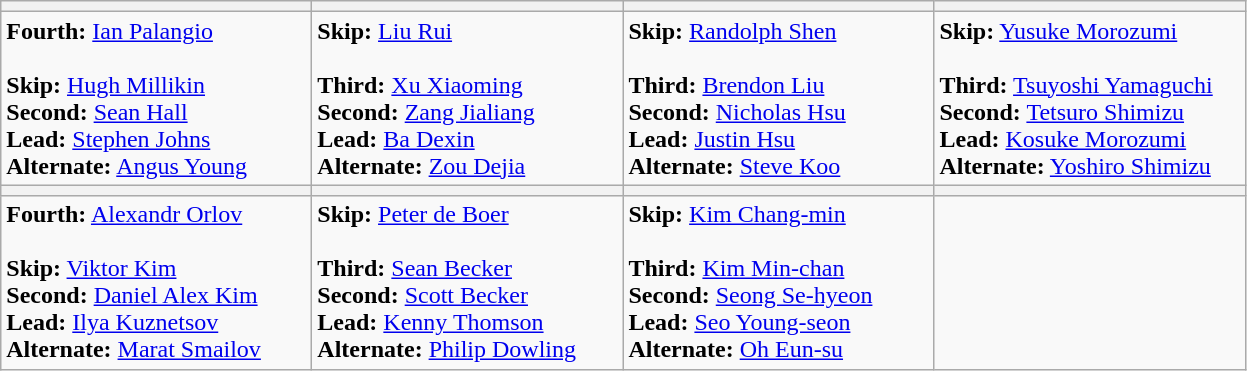<table class="wikitable">
<tr>
<th bgcolor="#efefef" width="200"></th>
<th bgcolor="#efefef" width="200"></th>
<th bgcolor="#efefef" width="200"></th>
<th bgcolor="#efefef" width="200"></th>
</tr>
<tr>
<td><strong>Fourth:</strong> <a href='#'>Ian Palangio</a><br><br><strong>Skip:</strong> <a href='#'>Hugh Millikin</a><br>
<strong>Second:</strong> <a href='#'>Sean Hall</a><br>
<strong>Lead:</strong> <a href='#'>Stephen Johns</a><br>
<strong>Alternate:</strong> <a href='#'>Angus Young</a></td>
<td><strong>Skip:</strong> <a href='#'>Liu Rui</a><br><br><strong>Third:</strong> <a href='#'>Xu Xiaoming</a><br>
<strong>Second:</strong> <a href='#'>Zang Jialiang</a><br>
<strong>Lead:</strong> <a href='#'>Ba Dexin</a><br>
<strong>Alternate:</strong> <a href='#'>Zou Dejia</a></td>
<td><strong>Skip:</strong> <a href='#'>Randolph Shen</a><br><br><strong>Third:</strong> <a href='#'>Brendon Liu</a><br>
<strong>Second:</strong> <a href='#'>Nicholas Hsu</a><br>
<strong>Lead:</strong> <a href='#'>Justin Hsu</a><br>
<strong>Alternate:</strong> <a href='#'>Steve Koo</a></td>
<td><strong>Skip:</strong> <a href='#'>Yusuke Morozumi</a><br><br><strong>Third:</strong> <a href='#'>Tsuyoshi Yamaguchi</a><br>
<strong>Second:</strong> <a href='#'>Tetsuro Shimizu</a><br>
<strong>Lead:</strong> <a href='#'>Kosuke Morozumi</a><br>
<strong>Alternate:</strong> <a href='#'>Yoshiro Shimizu</a></td>
</tr>
<tr>
<th bgcolor="#efefef" width="200"></th>
<th bgcolor="#efefef" width="200"></th>
<th bgcolor="#efefef" width="200"></th>
<th bgcolor="#efefef" width="200"></th>
</tr>
<tr>
<td><strong>Fourth:</strong> <a href='#'>Alexandr Orlov</a><br><br><strong>Skip:</strong> <a href='#'>Viktor Kim</a><br>
<strong>Second:</strong> <a href='#'>Daniel Alex Kim</a><br>
<strong>Lead:</strong> <a href='#'>Ilya Kuznetsov</a><br>
<strong>Alternate:</strong> <a href='#'>Marat Smailov</a></td>
<td><strong>Skip:</strong> <a href='#'>Peter de Boer</a><br><br><strong>Third:</strong> <a href='#'>Sean Becker</a><br>
<strong>Second:</strong> <a href='#'>Scott Becker</a><br>
<strong>Lead:</strong> <a href='#'>Kenny Thomson</a><br>
<strong>Alternate:</strong> <a href='#'>Philip Dowling</a></td>
<td><strong>Skip:</strong> <a href='#'>Kim Chang-min</a><br><br><strong>Third:</strong> <a href='#'>Kim Min-chan</a><br>
<strong>Second:</strong> <a href='#'>Seong Se-hyeon</a><br>
<strong>Lead:</strong> <a href='#'>Seo Young-seon</a><br>
<strong>Alternate:</strong> <a href='#'>Oh Eun-su</a></td>
<td></td>
</tr>
</table>
